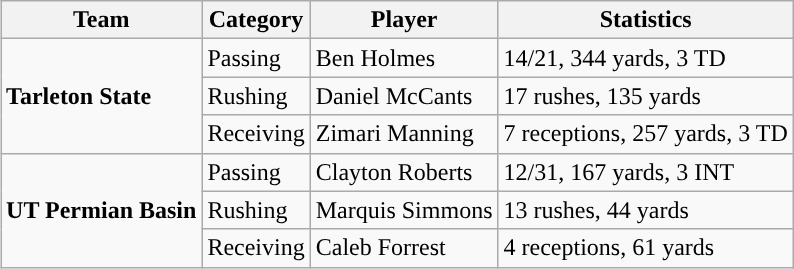<table class="wikitable" style="float: right;">
<tr>
<th>Team</th>
<th>Category</th>
<th>Player</th>
<th>Statistics</th>
</tr>
<tr>
<td rowspan=3><strong>Tarleton State</strong></td>
<td>Passing</td>
<td>Ben Holmes</td>
<td>14/21, 344 yards, 3 TD</td>
</tr>
<tr>
<td>Rushing</td>
<td>Daniel McCants</td>
<td>17 rushes, 135 yards</td>
</tr>
<tr>
<td>Receiving</td>
<td>Zimari Manning</td>
<td>7 receptions, 257 yards, 3 TD</td>
</tr>
<tr>
<td rowspan=3><strong>UT Permian Basin</strong></td>
<td>Passing</td>
<td>Clayton Roberts</td>
<td>12/31, 167 yards, 3 INT</td>
</tr>
<tr>
<td>Rushing</td>
<td>Marquis Simmons</td>
<td>13 rushes, 44 yards</td>
</tr>
<tr>
<td>Receiving</td>
<td>Caleb Forrest</td>
<td>4 receptions, 61 yards</td>
</tr>
</table>
